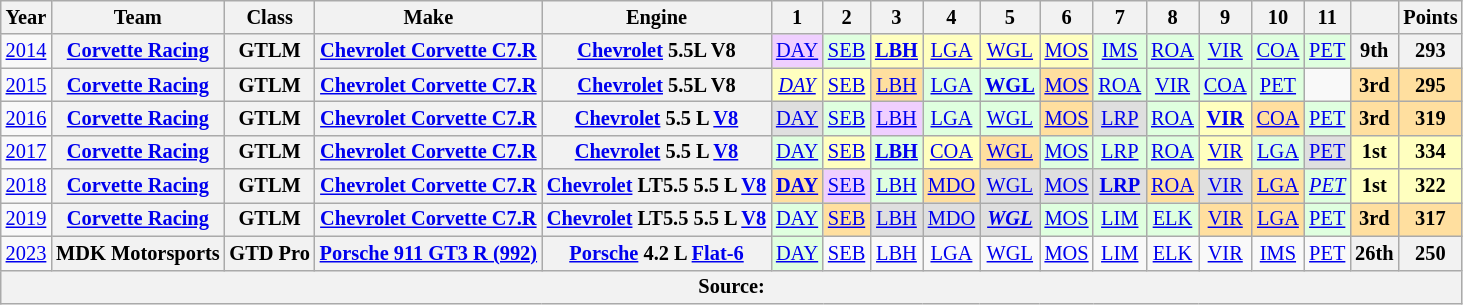<table class="wikitable" style="text-align:center; font-size:85%">
<tr>
<th>Year</th>
<th>Team</th>
<th>Class</th>
<th>Make</th>
<th>Engine</th>
<th>1</th>
<th>2</th>
<th>3</th>
<th>4</th>
<th>5</th>
<th>6</th>
<th>7</th>
<th>8</th>
<th>9</th>
<th>10</th>
<th>11</th>
<th></th>
<th>Points</th>
</tr>
<tr>
<td><a href='#'>2014</a></td>
<th nowrap><a href='#'>Corvette Racing</a></th>
<th>GTLM</th>
<th nowrap><a href='#'>Chevrolet Corvette C7.R</a></th>
<th nowrap><a href='#'>Chevrolet</a> 5.5L V8</th>
<td style="background:#EFCFFF;"><a href='#'>DAY</a><br></td>
<td style="background:#DFFFDF;"><a href='#'>SEB</a><br></td>
<td style="background:#FFFFBF;"><strong><a href='#'>LBH</a></strong><br></td>
<td style="background:#FFFFBF;"><a href='#'>LGA</a><br></td>
<td style="background:#FFFFBF;"><a href='#'>WGL</a><br></td>
<td style="background:#FFFFBF;"><a href='#'>MOS</a><br></td>
<td style="background:#DFFFDF;"><a href='#'>IMS</a><br></td>
<td style="background:#DFFFDF;"><a href='#'>ROA</a><br></td>
<td style="background:#DFFFDF;"><a href='#'>VIR</a><br></td>
<td style="background:#DFFFDF;"><a href='#'>COA</a><br></td>
<td style="background:#DFFFDF;"><a href='#'>PET</a><br></td>
<th>9th</th>
<th>293</th>
</tr>
<tr>
<td><a href='#'>2015</a></td>
<th nowrap><a href='#'>Corvette Racing</a></th>
<th>GTLM</th>
<th nowrap><a href='#'>Chevrolet Corvette C7.R</a></th>
<th nowrap><a href='#'>Chevrolet</a> 5.5L V8</th>
<td style="background:#FFFFBF;"><em><a href='#'>DAY</a></em><br></td>
<td style="background:#FFFFBF;"><a href='#'>SEB</a><br></td>
<td style="background:#FFDF9F;"><a href='#'>LBH</a><br></td>
<td style="background:#DFFFDF;"><a href='#'>LGA</a><br></td>
<td style="background:#DFFFDF;"><strong><a href='#'>WGL</a></strong><br></td>
<td style="background:#FFDF9F;"><a href='#'>MOS</a><br></td>
<td style="background:#DFFFDF;"><a href='#'>ROA</a><br></td>
<td style="background:#DFFFDF;"><a href='#'>VIR</a><br></td>
<td style="background:#DFFFDF;"><a href='#'>COA</a><br></td>
<td style="background:#DFFFDF;"><a href='#'>PET</a><br></td>
<td></td>
<th style="background:#FFDF9F;">3rd</th>
<th style="background:#FFDF9F;">295</th>
</tr>
<tr>
<td><a href='#'>2016</a></td>
<th nowrap><a href='#'>Corvette Racing</a></th>
<th>GTLM</th>
<th nowrap><a href='#'>Chevrolet Corvette C7.R</a></th>
<th nowrap><a href='#'>Chevrolet</a> 5.5 L <a href='#'>V8</a></th>
<td style="background:#DFDFDF;"><a href='#'>DAY</a><br></td>
<td style="background:#DFFFDF;"><a href='#'>SEB</a><br></td>
<td style="background:#EFCFFF;"><a href='#'>LBH</a><br></td>
<td style="background:#DFFFDF;"><a href='#'>LGA</a><br></td>
<td style="background:#DFFFDF;"><a href='#'>WGL</a><br></td>
<td style="background:#FFDF9F;"><a href='#'>MOS</a><br></td>
<td style="background:#DFDFDF;"><a href='#'>LRP</a><br></td>
<td style="background:#DFFFDF;"><a href='#'>ROA</a><br></td>
<td style="background:#FFFFBF;"><strong><a href='#'>VIR</a></strong><br></td>
<td style="background:#FFDF9F;"><a href='#'>COA</a><br></td>
<td style="background:#DFFFDF;"><a href='#'>PET</a><br></td>
<th style="background:#FFDF9F;">3rd</th>
<th style="background:#FFDF9F;">319</th>
</tr>
<tr>
<td><a href='#'>2017</a></td>
<th nowrap><a href='#'>Corvette Racing</a></th>
<th>GTLM</th>
<th nowrap><a href='#'>Chevrolet Corvette C7.R</a></th>
<th nowrap><a href='#'>Chevrolet</a> 5.5 L <a href='#'>V8</a></th>
<td style="background:#DFFFDF;"><a href='#'>DAY</a><br></td>
<td style="background:#FFFFBF;"><a href='#'>SEB</a><br></td>
<td style="background:#DFFFDF;"><strong><a href='#'>LBH</a></strong><br></td>
<td style="background:#FFFFBF;"><a href='#'>COA</a><br></td>
<td style="background:#FFDF9F;"><a href='#'>WGL</a><br></td>
<td style="background:#DFFFDF;"><a href='#'>MOS</a><br></td>
<td style="background:#DFFFDF;"><a href='#'>LRP</a><br></td>
<td style="background:#DFFFDF;"><a href='#'>ROA</a><br></td>
<td style="background:#FFFFBF;"><a href='#'>VIR</a><br></td>
<td style="background:#DFFFDF;"><a href='#'>LGA</a><br></td>
<td style="background:#DFDFDF;"><a href='#'>PET</a><br></td>
<th style="background:#FFFFBF;">1st</th>
<th style="background:#FFFFBF;">334</th>
</tr>
<tr>
<td><a href='#'>2018</a></td>
<th nowrap><a href='#'>Corvette Racing</a></th>
<th>GTLM</th>
<th nowrap><a href='#'>Chevrolet Corvette C7.R</a></th>
<th nowrap><a href='#'>Chevrolet</a> LT5.5 5.5 L <a href='#'>V8</a></th>
<td style="background:#FFDF9F;"><strong><a href='#'>DAY</a></strong><br></td>
<td style="background:#EFCFFF;"><a href='#'>SEB</a><br></td>
<td style="background:#DFFFDF;"><a href='#'>LBH</a><br></td>
<td style="background:#FFDF9F;"><a href='#'>MDO</a><br></td>
<td style="background:#DFDFDF;"><a href='#'>WGL</a><br></td>
<td style="background:#DFDFDF;"><a href='#'>MOS</a><br></td>
<td style="background:#DFDFDF;"><strong><a href='#'>LRP</a></strong><br></td>
<td style="background:#FFDF9F;"><a href='#'>ROA</a><br></td>
<td style="background:#DFDFDF;"><a href='#'>VIR</a><br></td>
<td style="background:#FFDF9F;"><a href='#'>LGA</a><br></td>
<td style="background:#DFFFDF;"><em><a href='#'>PET</a></em><br></td>
<th style="background:#FFFFBF;">1st</th>
<th style="background:#FFFFBF;">322</th>
</tr>
<tr>
<td><a href='#'>2019</a></td>
<th nowrap><a href='#'>Corvette Racing</a></th>
<th>GTLM</th>
<th nowrap><a href='#'>Chevrolet Corvette C7.R</a></th>
<th nowrap><a href='#'>Chevrolet</a> LT5.5 5.5 L <a href='#'>V8</a></th>
<td style="background:#DFFFDF;"><a href='#'>DAY</a><br></td>
<td style="background:#FFDF9F;"><a href='#'>SEB</a><br></td>
<td style="background:#DFDFDF;"><a href='#'>LBH</a><br></td>
<td style="background:#DFDFDF;"><a href='#'>MDO</a><br></td>
<td style="background:#DFDFDF;"><strong><em><a href='#'>WGL</a></em></strong><br></td>
<td style="background:#DFFFDF;"><a href='#'>MOS</a><br></td>
<td style="background:#DFFFDF;"><a href='#'>LIM</a><br></td>
<td style="background:#DFFFDF;"><a href='#'>ELK</a><br></td>
<td style="background:#FFDF9F;"><a href='#'>VIR</a><br></td>
<td style="background:#FFDF9F;"><a href='#'>LGA</a><br></td>
<td style="background:#DFFFDF;"><a href='#'>PET</a><br></td>
<th style="background:#FFDF9F;">3rd</th>
<th style="background:#FFDF9F;">317</th>
</tr>
<tr>
<td><a href='#'>2023</a></td>
<th nowrap>MDK Motorsports</th>
<th nowrap>GTD Pro</th>
<th nowrap><a href='#'>Porsche 911 GT3 R (992)</a></th>
<th nowrap><a href='#'>Porsche</a> 4.2 L <a href='#'>Flat-6</a></th>
<td style="background:#DFFFDF;"><a href='#'>DAY</a><br></td>
<td><a href='#'>SEB</a></td>
<td><a href='#'>LBH</a></td>
<td><a href='#'>LGA</a></td>
<td><a href='#'>WGL</a></td>
<td><a href='#'>MOS</a></td>
<td><a href='#'>LIM</a></td>
<td><a href='#'>ELK</a></td>
<td><a href='#'>VIR</a></td>
<td><a href='#'>IMS</a></td>
<td><a href='#'>PET</a></td>
<th>26th</th>
<th>250</th>
</tr>
<tr>
<th colspan="18">Source:</th>
</tr>
</table>
